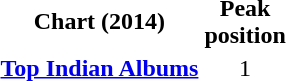<table>
<tr>
<th scope="col">Chart (2014)</th>
<th scope="col">Peak<br>position</th>
</tr>
<tr>
<th scope="row"><a href='#'>Top Indian Albums</a></th>
<td align="center">1</td>
</tr>
</table>
